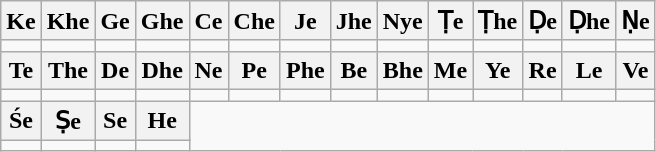<table class="wikitable">
<tr>
<th>Ke</th>
<th>Khe</th>
<th>Ge</th>
<th>Ghe</th>
<th>Ce</th>
<th>Che</th>
<th>Je</th>
<th>Jhe</th>
<th>Nye</th>
<th>Ṭe</th>
<th>Ṭhe</th>
<th>Ḍe</th>
<th>Ḍhe</th>
<th>Ṇe</th>
</tr>
<tr>
<td></td>
<td></td>
<td></td>
<td></td>
<td></td>
<td></td>
<td></td>
<td></td>
<td></td>
<td></td>
<td></td>
<td></td>
<td></td>
<td></td>
</tr>
<tr>
<th>Te</th>
<th>The</th>
<th>De</th>
<th>Dhe</th>
<th>Ne</th>
<th>Pe</th>
<th>Phe</th>
<th>Be</th>
<th>Bhe</th>
<th>Me</th>
<th>Ye</th>
<th>Re</th>
<th>Le</th>
<th>Ve</th>
</tr>
<tr>
<td></td>
<td></td>
<td></td>
<td></td>
<td></td>
<td></td>
<td></td>
<td></td>
<td></td>
<td></td>
<td></td>
<td></td>
<td></td>
<td></td>
</tr>
<tr>
<th>Śe</th>
<th>Ṣe</th>
<th>Se</th>
<th>He</th>
</tr>
<tr>
<td></td>
<td></td>
<td></td>
<td></td>
</tr>
</table>
